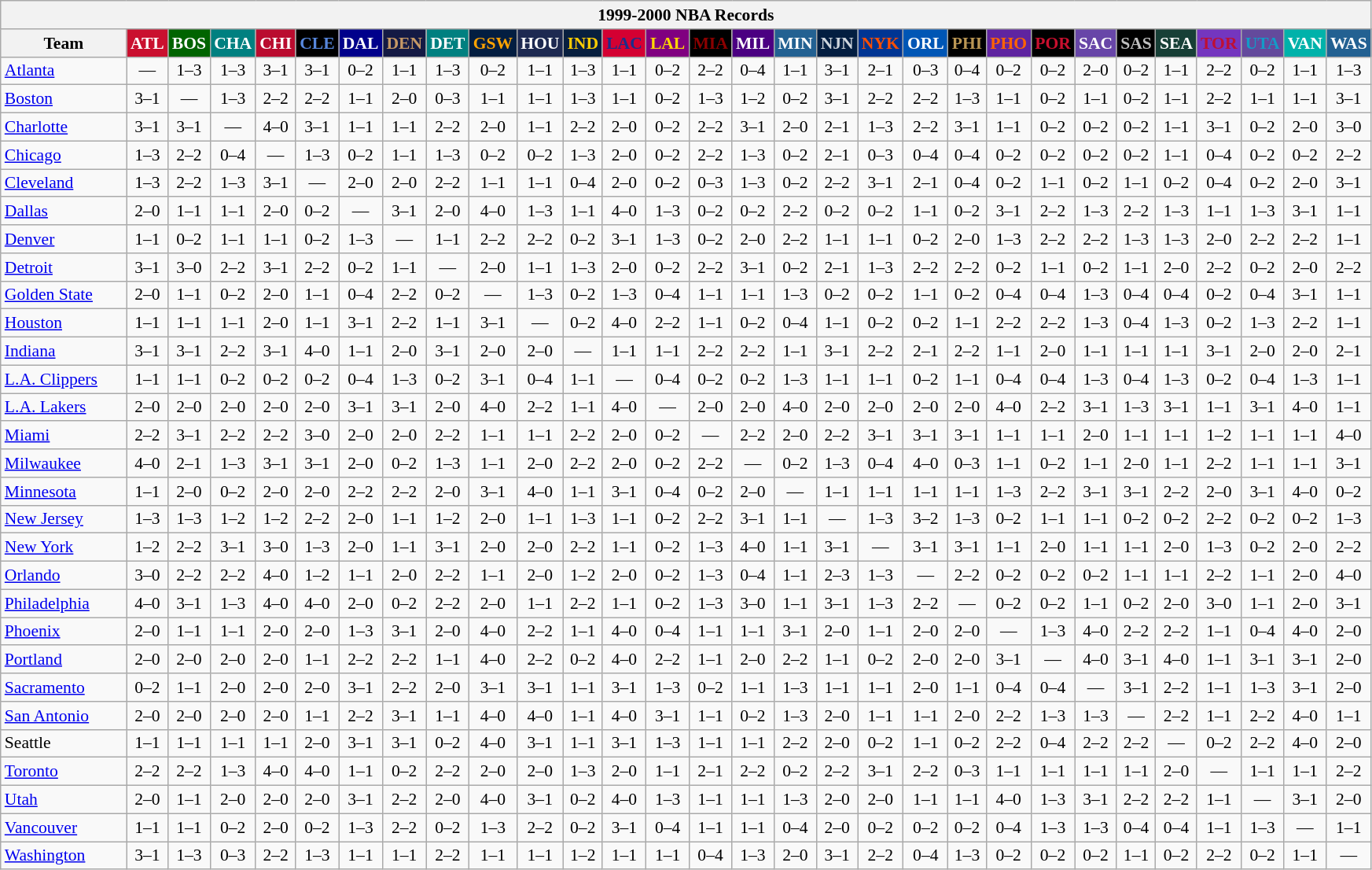<table class="wikitable" style="font-size:90%; text-align:center;">
<tr>
<th colspan=30>1999-2000 NBA Records</th>
</tr>
<tr>
<th width=100>Team</th>
<th style="background:#CA102F;color:#FFFFFF;width=35">ATL</th>
<th style="background:#006400;color:#FFFFFF;width=35">BOS</th>
<th style="background:#008080;color:#FFFFFF;width=35">CHA</th>
<th style="background:#BA0C2F;color:#FFFFFF;width=35">CHI</th>
<th style="background:#000000;color:#5787DC;width=35">CLE</th>
<th style="background:#00008B;color:#FFFFFF;width=35">DAL</th>
<th style="background:#141A44;color:#C69966;width=35">DEN</th>
<th style="background:#008080;color:#FFFFFF;width=35">DET</th>
<th style="background:#031E41;color:#FEA302;width=35">GSW</th>
<th style="background:#1D2951;color:#FFFFFF;width=35">HOU</th>
<th style="background:#081F3F;color:#FDCC04;width=35">IND</th>
<th style="background:#D40032;color:#1A2E8B;width=35">LAC</th>
<th style="background:#800080;color:#FFD700;width=35">LAL</th>
<th style="background:#000000;color:#8B0000;width=35">MIA</th>
<th style="background:#4B0082;color:#FFFFFF;width=35">MIL</th>
<th style="background:#236192;color:#FFFFFF;width=35">MIN</th>
<th style="background:#031E41;color:#CED5DD;width=35">NJN</th>
<th style="background:#003593;color:#FF4F03;width=35">NYK</th>
<th style="background:#0056B5;color:#FFFFFF;width=35">ORL</th>
<th style="background:#000000;color:#BB9754;width=35">PHI</th>
<th style="background:#5F24A0;color:#FF6303;width=35">PHO</th>
<th style="background:#000000;color:#C90F2E;width=35">POR</th>
<th style="background:#6846A8;color:#FFFFFF;width=35">SAC</th>
<th style="background:#000000;color:#C0C0C0;width=35">SAS</th>
<th style="background:#173F36;color:#FFFFFF;width=35">SEA</th>
<th style="background:#7436BF;color:#BE0F34;width=35">TOR</th>
<th style="background:#644A9C;color:#149BC7;width=35">UTA</th>
<th style="background:#00B2AA;color:#FFFFFF;width=35">VAN</th>
<th style="background:#236192;color:#FFFFFF;width=35">WAS</th>
</tr>
<tr>
<td style="text-align:left;"><a href='#'>Atlanta</a></td>
<td>—</td>
<td>1–3</td>
<td>1–3</td>
<td>3–1</td>
<td>3–1</td>
<td>0–2</td>
<td>1–1</td>
<td>1–3</td>
<td>0–2</td>
<td>1–1</td>
<td>1–3</td>
<td>1–1</td>
<td>0–2</td>
<td>2–2</td>
<td>0–4</td>
<td>1–1</td>
<td>3–1</td>
<td>2–1</td>
<td>0–3</td>
<td>0–4</td>
<td>0–2</td>
<td>0–2</td>
<td>2–0</td>
<td>0–2</td>
<td>1–1</td>
<td>2–2</td>
<td>0–2</td>
<td>1–1</td>
<td>1–3</td>
</tr>
<tr>
<td style="text-align:left;"><a href='#'>Boston</a></td>
<td>3–1</td>
<td>—</td>
<td>1–3</td>
<td>2–2</td>
<td>2–2</td>
<td>1–1</td>
<td>2–0</td>
<td>0–3</td>
<td>1–1</td>
<td>1–1</td>
<td>1–3</td>
<td>1–1</td>
<td>0–2</td>
<td>1–3</td>
<td>1–2</td>
<td>0–2</td>
<td>3–1</td>
<td>2–2</td>
<td>2–2</td>
<td>1–3</td>
<td>1–1</td>
<td>0–2</td>
<td>1–1</td>
<td>0–2</td>
<td>1–1</td>
<td>2–2</td>
<td>1–1</td>
<td>1–1</td>
<td>3–1</td>
</tr>
<tr>
<td style="text-align:left;"><a href='#'>Charlotte</a></td>
<td>3–1</td>
<td>3–1</td>
<td>—</td>
<td>4–0</td>
<td>3–1</td>
<td>1–1</td>
<td>1–1</td>
<td>2–2</td>
<td>2–0</td>
<td>1–1</td>
<td>2–2</td>
<td>2–0</td>
<td>0–2</td>
<td>2–2</td>
<td>3–1</td>
<td>2–0</td>
<td>2–1</td>
<td>1–3</td>
<td>2–2</td>
<td>3–1</td>
<td>1–1</td>
<td>0–2</td>
<td>0–2</td>
<td>0–2</td>
<td>1–1</td>
<td>3–1</td>
<td>0–2</td>
<td>2–0</td>
<td>3–0</td>
</tr>
<tr>
<td style="text-align:left;"><a href='#'>Chicago</a></td>
<td>1–3</td>
<td>2–2</td>
<td>0–4</td>
<td>—</td>
<td>1–3</td>
<td>0–2</td>
<td>1–1</td>
<td>1–3</td>
<td>0–2</td>
<td>0–2</td>
<td>1–3</td>
<td>2–0</td>
<td>0–2</td>
<td>2–2</td>
<td>1–3</td>
<td>0–2</td>
<td>2–1</td>
<td>0–3</td>
<td>0–4</td>
<td>0–4</td>
<td>0–2</td>
<td>0–2</td>
<td>0–2</td>
<td>0–2</td>
<td>1–1</td>
<td>0–4</td>
<td>0–2</td>
<td>0–2</td>
<td>2–2</td>
</tr>
<tr>
<td style="text-align:left;"><a href='#'>Cleveland</a></td>
<td>1–3</td>
<td>2–2</td>
<td>1–3</td>
<td>3–1</td>
<td>—</td>
<td>2–0</td>
<td>2–0</td>
<td>2–2</td>
<td>1–1</td>
<td>1–1</td>
<td>0–4</td>
<td>2–0</td>
<td>0–2</td>
<td>0–3</td>
<td>1–3</td>
<td>0–2</td>
<td>2–2</td>
<td>3–1</td>
<td>2–1</td>
<td>0–4</td>
<td>0–2</td>
<td>1–1</td>
<td>0–2</td>
<td>1–1</td>
<td>0–2</td>
<td>0–4</td>
<td>0–2</td>
<td>2–0</td>
<td>3–1</td>
</tr>
<tr>
<td style="text-align:left;"><a href='#'>Dallas</a></td>
<td>2–0</td>
<td>1–1</td>
<td>1–1</td>
<td>2–0</td>
<td>0–2</td>
<td>—</td>
<td>3–1</td>
<td>2–0</td>
<td>4–0</td>
<td>1–3</td>
<td>1–1</td>
<td>4–0</td>
<td>1–3</td>
<td>0–2</td>
<td>0–2</td>
<td>2–2</td>
<td>0–2</td>
<td>0–2</td>
<td>1–1</td>
<td>0–2</td>
<td>3–1</td>
<td>2–2</td>
<td>1–3</td>
<td>2–2</td>
<td>1–3</td>
<td>1–1</td>
<td>1–3</td>
<td>3–1</td>
<td>1–1</td>
</tr>
<tr>
<td style="text-align:left;"><a href='#'>Denver</a></td>
<td>1–1</td>
<td>0–2</td>
<td>1–1</td>
<td>1–1</td>
<td>0–2</td>
<td>1–3</td>
<td>—</td>
<td>1–1</td>
<td>2–2</td>
<td>2–2</td>
<td>0–2</td>
<td>3–1</td>
<td>1–3</td>
<td>0–2</td>
<td>2–0</td>
<td>2–2</td>
<td>1–1</td>
<td>1–1</td>
<td>0–2</td>
<td>2–0</td>
<td>1–3</td>
<td>2–2</td>
<td>2–2</td>
<td>1–3</td>
<td>1–3</td>
<td>2–0</td>
<td>2–2</td>
<td>2–2</td>
<td>1–1</td>
</tr>
<tr>
<td style="text-align:left;"><a href='#'>Detroit</a></td>
<td>3–1</td>
<td>3–0</td>
<td>2–2</td>
<td>3–1</td>
<td>2–2</td>
<td>0–2</td>
<td>1–1</td>
<td>—</td>
<td>2–0</td>
<td>1–1</td>
<td>1–3</td>
<td>2–0</td>
<td>0–2</td>
<td>2–2</td>
<td>3–1</td>
<td>0–2</td>
<td>2–1</td>
<td>1–3</td>
<td>2–2</td>
<td>2–2</td>
<td>0–2</td>
<td>1–1</td>
<td>0–2</td>
<td>1–1</td>
<td>2–0</td>
<td>2–2</td>
<td>0–2</td>
<td>2–0</td>
<td>2–2</td>
</tr>
<tr>
<td style="text-align:left;"><a href='#'>Golden State</a></td>
<td>2–0</td>
<td>1–1</td>
<td>0–2</td>
<td>2–0</td>
<td>1–1</td>
<td>0–4</td>
<td>2–2</td>
<td>0–2</td>
<td>—</td>
<td>1–3</td>
<td>0–2</td>
<td>1–3</td>
<td>0–4</td>
<td>1–1</td>
<td>1–1</td>
<td>1–3</td>
<td>0–2</td>
<td>0–2</td>
<td>1–1</td>
<td>0–2</td>
<td>0–4</td>
<td>0–4</td>
<td>1–3</td>
<td>0–4</td>
<td>0–4</td>
<td>0–2</td>
<td>0–4</td>
<td>3–1</td>
<td>1–1</td>
</tr>
<tr>
<td style="text-align:left;"><a href='#'>Houston</a></td>
<td>1–1</td>
<td>1–1</td>
<td>1–1</td>
<td>2–0</td>
<td>1–1</td>
<td>3–1</td>
<td>2–2</td>
<td>1–1</td>
<td>3–1</td>
<td>—</td>
<td>0–2</td>
<td>4–0</td>
<td>2–2</td>
<td>1–1</td>
<td>0–2</td>
<td>0–4</td>
<td>1–1</td>
<td>0–2</td>
<td>0–2</td>
<td>1–1</td>
<td>2–2</td>
<td>2–2</td>
<td>1–3</td>
<td>0–4</td>
<td>1–3</td>
<td>0–2</td>
<td>1–3</td>
<td>2–2</td>
<td>1–1</td>
</tr>
<tr>
<td style="text-align:left;"><a href='#'>Indiana</a></td>
<td>3–1</td>
<td>3–1</td>
<td>2–2</td>
<td>3–1</td>
<td>4–0</td>
<td>1–1</td>
<td>2–0</td>
<td>3–1</td>
<td>2–0</td>
<td>2–0</td>
<td>—</td>
<td>1–1</td>
<td>1–1</td>
<td>2–2</td>
<td>2–2</td>
<td>1–1</td>
<td>3–1</td>
<td>2–2</td>
<td>2–1</td>
<td>2–2</td>
<td>1–1</td>
<td>2–0</td>
<td>1–1</td>
<td>1–1</td>
<td>1–1</td>
<td>3–1</td>
<td>2–0</td>
<td>2–0</td>
<td>2–1</td>
</tr>
<tr>
<td style="text-align:left;"><a href='#'>L.A. Clippers</a></td>
<td>1–1</td>
<td>1–1</td>
<td>0–2</td>
<td>0–2</td>
<td>0–2</td>
<td>0–4</td>
<td>1–3</td>
<td>0–2</td>
<td>3–1</td>
<td>0–4</td>
<td>1–1</td>
<td>—</td>
<td>0–4</td>
<td>0–2</td>
<td>0–2</td>
<td>1–3</td>
<td>1–1</td>
<td>1–1</td>
<td>0–2</td>
<td>1–1</td>
<td>0–4</td>
<td>0–4</td>
<td>1–3</td>
<td>0–4</td>
<td>1–3</td>
<td>0–2</td>
<td>0–4</td>
<td>1–3</td>
<td>1–1</td>
</tr>
<tr>
<td style="text-align:left;"><a href='#'>L.A. Lakers</a></td>
<td>2–0</td>
<td>2–0</td>
<td>2–0</td>
<td>2–0</td>
<td>2–0</td>
<td>3–1</td>
<td>3–1</td>
<td>2–0</td>
<td>4–0</td>
<td>2–2</td>
<td>1–1</td>
<td>4–0</td>
<td>—</td>
<td>2–0</td>
<td>2–0</td>
<td>4–0</td>
<td>2–0</td>
<td>2–0</td>
<td>2–0</td>
<td>2–0</td>
<td>4–0</td>
<td>2–2</td>
<td>3–1</td>
<td>1–3</td>
<td>3–1</td>
<td>1–1</td>
<td>3–1</td>
<td>4–0</td>
<td>1–1</td>
</tr>
<tr>
<td style="text-align:left;"><a href='#'>Miami</a></td>
<td>2–2</td>
<td>3–1</td>
<td>2–2</td>
<td>2–2</td>
<td>3–0</td>
<td>2–0</td>
<td>2–0</td>
<td>2–2</td>
<td>1–1</td>
<td>1–1</td>
<td>2–2</td>
<td>2–0</td>
<td>0–2</td>
<td>—</td>
<td>2–2</td>
<td>2–0</td>
<td>2–2</td>
<td>3–1</td>
<td>3–1</td>
<td>3–1</td>
<td>1–1</td>
<td>1–1</td>
<td>2–0</td>
<td>1–1</td>
<td>1–1</td>
<td>1–2</td>
<td>1–1</td>
<td>1–1</td>
<td>4–0</td>
</tr>
<tr>
<td style="text-align:left;"><a href='#'>Milwaukee</a></td>
<td>4–0</td>
<td>2–1</td>
<td>1–3</td>
<td>3–1</td>
<td>3–1</td>
<td>2–0</td>
<td>0–2</td>
<td>1–3</td>
<td>1–1</td>
<td>2–0</td>
<td>2–2</td>
<td>2–0</td>
<td>0–2</td>
<td>2–2</td>
<td>—</td>
<td>0–2</td>
<td>1–3</td>
<td>0–4</td>
<td>4–0</td>
<td>0–3</td>
<td>1–1</td>
<td>0–2</td>
<td>1–1</td>
<td>2–0</td>
<td>1–1</td>
<td>2–2</td>
<td>1–1</td>
<td>1–1</td>
<td>3–1</td>
</tr>
<tr>
<td style="text-align:left;"><a href='#'>Minnesota</a></td>
<td>1–1</td>
<td>2–0</td>
<td>0–2</td>
<td>2–0</td>
<td>2–0</td>
<td>2–2</td>
<td>2–2</td>
<td>2–0</td>
<td>3–1</td>
<td>4–0</td>
<td>1–1</td>
<td>3–1</td>
<td>0–4</td>
<td>0–2</td>
<td>2–0</td>
<td>—</td>
<td>1–1</td>
<td>1–1</td>
<td>1–1</td>
<td>1–1</td>
<td>1–3</td>
<td>2–2</td>
<td>3–1</td>
<td>3–1</td>
<td>2–2</td>
<td>2–0</td>
<td>3–1</td>
<td>4–0</td>
<td>0–2</td>
</tr>
<tr>
<td style="text-align:left;"><a href='#'>New Jersey</a></td>
<td>1–3</td>
<td>1–3</td>
<td>1–2</td>
<td>1–2</td>
<td>2–2</td>
<td>2–0</td>
<td>1–1</td>
<td>1–2</td>
<td>2–0</td>
<td>1–1</td>
<td>1–3</td>
<td>1–1</td>
<td>0–2</td>
<td>2–2</td>
<td>3–1</td>
<td>1–1</td>
<td>—</td>
<td>1–3</td>
<td>3–2</td>
<td>1–3</td>
<td>0–2</td>
<td>1–1</td>
<td>1–1</td>
<td>0–2</td>
<td>0–2</td>
<td>2–2</td>
<td>0–2</td>
<td>0–2</td>
<td>1–3</td>
</tr>
<tr>
<td style="text-align:left;"><a href='#'>New York</a></td>
<td>1–2</td>
<td>2–2</td>
<td>3–1</td>
<td>3–0</td>
<td>1–3</td>
<td>2–0</td>
<td>1–1</td>
<td>3–1</td>
<td>2–0</td>
<td>2–0</td>
<td>2–2</td>
<td>1–1</td>
<td>0–2</td>
<td>1–3</td>
<td>4–0</td>
<td>1–1</td>
<td>3–1</td>
<td>—</td>
<td>3–1</td>
<td>3–1</td>
<td>1–1</td>
<td>2–0</td>
<td>1–1</td>
<td>1–1</td>
<td>2–0</td>
<td>1–3</td>
<td>0–2</td>
<td>2–0</td>
<td>2–2</td>
</tr>
<tr>
<td style="text-align:left;"><a href='#'>Orlando</a></td>
<td>3–0</td>
<td>2–2</td>
<td>2–2</td>
<td>4–0</td>
<td>1–2</td>
<td>1–1</td>
<td>2–0</td>
<td>2–2</td>
<td>1–1</td>
<td>2–0</td>
<td>1–2</td>
<td>2–0</td>
<td>0–2</td>
<td>1–3</td>
<td>0–4</td>
<td>1–1</td>
<td>2–3</td>
<td>1–3</td>
<td>—</td>
<td>2–2</td>
<td>0–2</td>
<td>0–2</td>
<td>0–2</td>
<td>1–1</td>
<td>1–1</td>
<td>2–2</td>
<td>1–1</td>
<td>2–0</td>
<td>4–0</td>
</tr>
<tr>
<td style="text-align:left;"><a href='#'>Philadelphia</a></td>
<td>4–0</td>
<td>3–1</td>
<td>1–3</td>
<td>4–0</td>
<td>4–0</td>
<td>2–0</td>
<td>0–2</td>
<td>2–2</td>
<td>2–0</td>
<td>1–1</td>
<td>2–2</td>
<td>1–1</td>
<td>0–2</td>
<td>1–3</td>
<td>3–0</td>
<td>1–1</td>
<td>3–1</td>
<td>1–3</td>
<td>2–2</td>
<td>—</td>
<td>0–2</td>
<td>0–2</td>
<td>1–1</td>
<td>0–2</td>
<td>2–0</td>
<td>3–0</td>
<td>1–1</td>
<td>2–0</td>
<td>3–1</td>
</tr>
<tr>
<td style="text-align:left;"><a href='#'>Phoenix</a></td>
<td>2–0</td>
<td>1–1</td>
<td>1–1</td>
<td>2–0</td>
<td>2–0</td>
<td>1–3</td>
<td>3–1</td>
<td>2–0</td>
<td>4–0</td>
<td>2–2</td>
<td>1–1</td>
<td>4–0</td>
<td>0–4</td>
<td>1–1</td>
<td>1–1</td>
<td>3–1</td>
<td>2–0</td>
<td>1–1</td>
<td>2–0</td>
<td>2–0</td>
<td>—</td>
<td>1–3</td>
<td>4–0</td>
<td>2–2</td>
<td>2–2</td>
<td>1–1</td>
<td>0–4</td>
<td>4–0</td>
<td>2–0</td>
</tr>
<tr>
<td style="text-align:left;"><a href='#'>Portland</a></td>
<td>2–0</td>
<td>2–0</td>
<td>2–0</td>
<td>2–0</td>
<td>1–1</td>
<td>2–2</td>
<td>2–2</td>
<td>1–1</td>
<td>4–0</td>
<td>2–2</td>
<td>0–2</td>
<td>4–0</td>
<td>2–2</td>
<td>1–1</td>
<td>2–0</td>
<td>2–2</td>
<td>1–1</td>
<td>0–2</td>
<td>2–0</td>
<td>2–0</td>
<td>3–1</td>
<td>—</td>
<td>4–0</td>
<td>3–1</td>
<td>4–0</td>
<td>1–1</td>
<td>3–1</td>
<td>3–1</td>
<td>2–0</td>
</tr>
<tr>
<td style="text-align:left;"><a href='#'>Sacramento</a></td>
<td>0–2</td>
<td>1–1</td>
<td>2–0</td>
<td>2–0</td>
<td>2–0</td>
<td>3–1</td>
<td>2–2</td>
<td>2–0</td>
<td>3–1</td>
<td>3–1</td>
<td>1–1</td>
<td>3–1</td>
<td>1–3</td>
<td>0–2</td>
<td>1–1</td>
<td>1–3</td>
<td>1–1</td>
<td>1–1</td>
<td>2–0</td>
<td>1–1</td>
<td>0–4</td>
<td>0–4</td>
<td>—</td>
<td>3–1</td>
<td>2–2</td>
<td>1–1</td>
<td>1–3</td>
<td>3–1</td>
<td>2–0</td>
</tr>
<tr>
<td style="text-align:left;"><a href='#'>San Antonio</a></td>
<td>2–0</td>
<td>2–0</td>
<td>2–0</td>
<td>2–0</td>
<td>1–1</td>
<td>2–2</td>
<td>3–1</td>
<td>1–1</td>
<td>4–0</td>
<td>4–0</td>
<td>1–1</td>
<td>4–0</td>
<td>3–1</td>
<td>1–1</td>
<td>0–2</td>
<td>1–3</td>
<td>2–0</td>
<td>1–1</td>
<td>1–1</td>
<td>2–0</td>
<td>2–2</td>
<td>1–3</td>
<td>1–3</td>
<td>—</td>
<td>2–2</td>
<td>1–1</td>
<td>2–2</td>
<td>4–0</td>
<td>1–1</td>
</tr>
<tr>
<td style="text-align:left;">Seattle</td>
<td>1–1</td>
<td>1–1</td>
<td>1–1</td>
<td>1–1</td>
<td>2–0</td>
<td>3–1</td>
<td>3–1</td>
<td>0–2</td>
<td>4–0</td>
<td>3–1</td>
<td>1–1</td>
<td>3–1</td>
<td>1–3</td>
<td>1–1</td>
<td>1–1</td>
<td>2–2</td>
<td>2–0</td>
<td>0–2</td>
<td>1–1</td>
<td>0–2</td>
<td>2–2</td>
<td>0–4</td>
<td>2–2</td>
<td>2–2</td>
<td>—</td>
<td>0–2</td>
<td>2–2</td>
<td>4–0</td>
<td>2–0</td>
</tr>
<tr>
<td style="text-align:left;"><a href='#'>Toronto</a></td>
<td>2–2</td>
<td>2–2</td>
<td>1–3</td>
<td>4–0</td>
<td>4–0</td>
<td>1–1</td>
<td>0–2</td>
<td>2–2</td>
<td>2–0</td>
<td>2–0</td>
<td>1–3</td>
<td>2–0</td>
<td>1–1</td>
<td>2–1</td>
<td>2–2</td>
<td>0–2</td>
<td>2–2</td>
<td>3–1</td>
<td>2–2</td>
<td>0–3</td>
<td>1–1</td>
<td>1–1</td>
<td>1–1</td>
<td>1–1</td>
<td>2–0</td>
<td>—</td>
<td>1–1</td>
<td>1–1</td>
<td>2–2</td>
</tr>
<tr>
<td style="text-align:left;"><a href='#'>Utah</a></td>
<td>2–0</td>
<td>1–1</td>
<td>2–0</td>
<td>2–0</td>
<td>2–0</td>
<td>3–1</td>
<td>2–2</td>
<td>2–0</td>
<td>4–0</td>
<td>3–1</td>
<td>0–2</td>
<td>4–0</td>
<td>1–3</td>
<td>1–1</td>
<td>1–1</td>
<td>1–3</td>
<td>2–0</td>
<td>2–0</td>
<td>1–1</td>
<td>1–1</td>
<td>4–0</td>
<td>1–3</td>
<td>3–1</td>
<td>2–2</td>
<td>2–2</td>
<td>1–1</td>
<td>—</td>
<td>3–1</td>
<td>2–0</td>
</tr>
<tr>
<td style="text-align:left;"><a href='#'>Vancouver</a></td>
<td>1–1</td>
<td>1–1</td>
<td>0–2</td>
<td>2–0</td>
<td>0–2</td>
<td>1–3</td>
<td>2–2</td>
<td>0–2</td>
<td>1–3</td>
<td>2–2</td>
<td>0–2</td>
<td>3–1</td>
<td>0–4</td>
<td>1–1</td>
<td>1–1</td>
<td>0–4</td>
<td>2–0</td>
<td>0–2</td>
<td>0–2</td>
<td>0–2</td>
<td>0–4</td>
<td>1–3</td>
<td>1–3</td>
<td>0–4</td>
<td>0–4</td>
<td>1–1</td>
<td>1–3</td>
<td>—</td>
<td>1–1</td>
</tr>
<tr>
<td style="text-align:left;"><a href='#'>Washington</a></td>
<td>3–1</td>
<td>1–3</td>
<td>0–3</td>
<td>2–2</td>
<td>1–3</td>
<td>1–1</td>
<td>1–1</td>
<td>2–2</td>
<td>1–1</td>
<td>1–1</td>
<td>1–2</td>
<td>1–1</td>
<td>1–1</td>
<td>0–4</td>
<td>1–3</td>
<td>2–0</td>
<td>3–1</td>
<td>2–2</td>
<td>0–4</td>
<td>1–3</td>
<td>0–2</td>
<td>0–2</td>
<td>0–2</td>
<td>1–1</td>
<td>0–2</td>
<td>2–2</td>
<td>0–2</td>
<td>1–1</td>
<td>—</td>
</tr>
</table>
